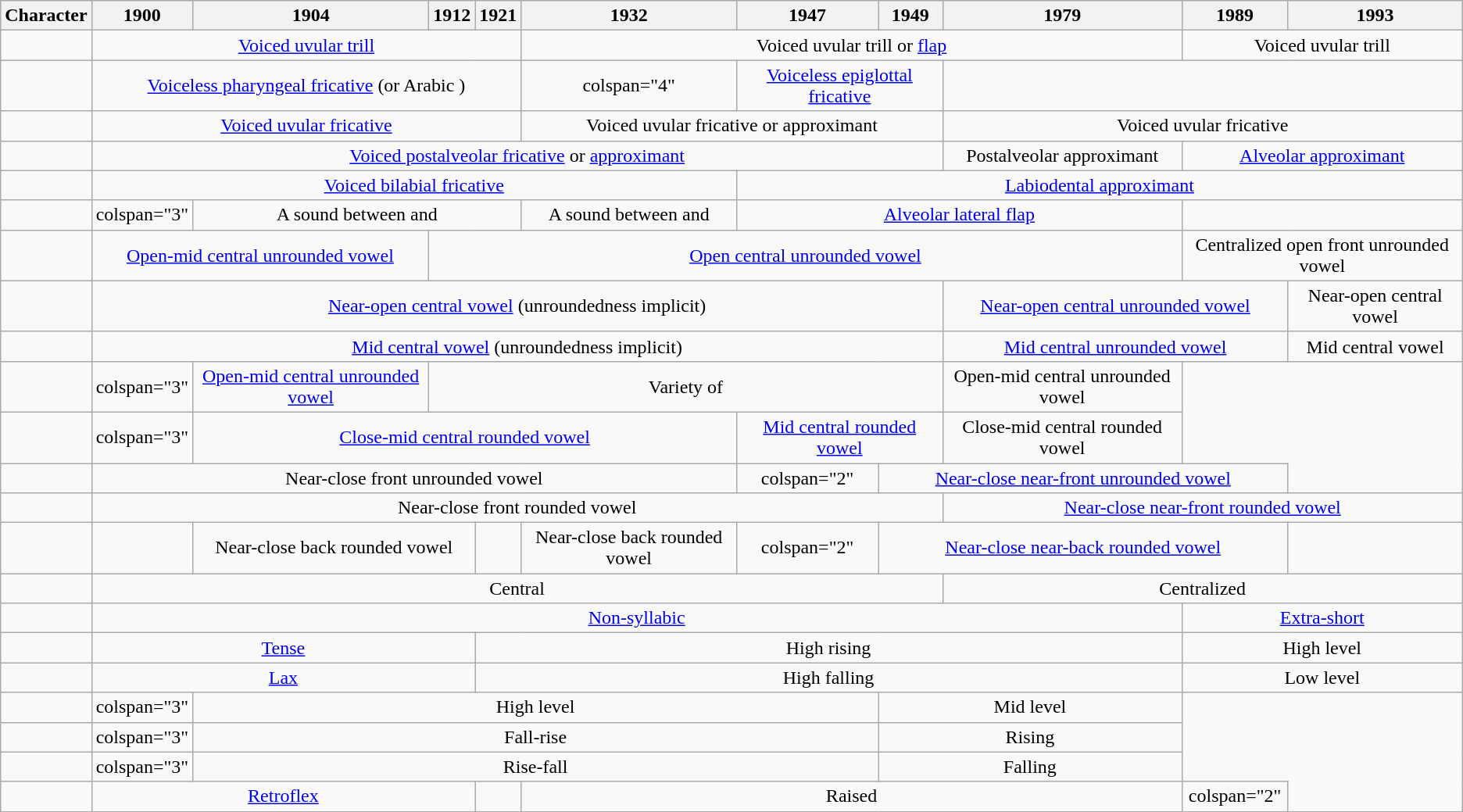<table class="wikitable" style="text-align: center;">
<tr>
<th>Character</th>
<th>1900</th>
<th>1904</th>
<th>1912</th>
<th>1921</th>
<th>1932</th>
<th>1947</th>
<th>1949</th>
<th>1979</th>
<th>1989</th>
<th>1993</th>
</tr>
<tr>
<td></td>
<td colspan="4"><a href='#'>Voiced uvular trill</a></td>
<td colspan="4">Voiced uvular trill or <a href='#'>flap</a></td>
<td colspan="2">Voiced uvular trill</td>
</tr>
<tr>
<td></td>
<td colspan="4"><a href='#'>Voiceless pharyngeal fricative</a> (or Arabic )</td>
<td>colspan="4" </td>
<td colspan="2"><a href='#'>Voiceless epiglottal fricative</a></td>
</tr>
<tr>
<td></td>
<td colspan="4"><a href='#'>Voiced uvular fricative</a></td>
<td colspan="3">Voiced uvular fricative or approximant</td>
<td colspan="3">Voiced uvular fricative</td>
</tr>
<tr>
<td></td>
<td colspan="7"><a href='#'>Voiced postalveolar fricative</a> or <a href='#'>approximant</a></td>
<td>Postalveolar approximant</td>
<td colspan="2"><a href='#'>Alveolar approximant</a></td>
</tr>
<tr>
<td></td>
<td colspan="5"><a href='#'>Voiced bilabial fricative</a></td>
<td colspan="5"><a href='#'>Labiodental approximant</a></td>
</tr>
<tr>
<td></td>
<td>colspan="3" </td>
<td colspan="3">A sound between  and </td>
<td>A sound between  and </td>
<td colspan="3"><a href='#'>Alveolar lateral flap</a></td>
</tr>
<tr>
<td></td>
<td colspan="2"><a href='#'>Open-mid central unrounded vowel</a></td>
<td colspan="6"><a href='#'>Open central unrounded vowel</a></td>
<td colspan="3">Centralized open front unrounded vowel</td>
</tr>
<tr>
<td></td>
<td colspan="7"><a href='#'>Near-open central vowel</a> (unroundedness implicit)</td>
<td colspan="2"><a href='#'>Near-open central unrounded vowel</a></td>
<td>Near-open central vowel</td>
</tr>
<tr>
<td></td>
<td colspan="7"><a href='#'>Mid central vowel</a> (unroundedness implicit)</td>
<td colspan="2"><a href='#'>Mid central unrounded vowel</a></td>
<td>Mid central vowel</td>
</tr>
<tr>
<td></td>
<td>colspan="3" </td>
<td><a href='#'>Open-mid central unrounded vowel</a></td>
<td colspan="5">Variety of </td>
<td>Open-mid central unrounded vowel</td>
</tr>
<tr>
<td></td>
<td>colspan="3" </td>
<td colspan="4"><a href='#'>Close-mid central rounded vowel</a></td>
<td colspan="2"><a href='#'>Mid central rounded vowel</a></td>
<td>Close-mid central rounded vowel</td>
</tr>
<tr>
<td></td>
<td colspan="5">Near-close front unrounded vowel</td>
<td>colspan="2" </td>
<td colspan="3"><a href='#'>Near-close near-front unrounded vowel</a></td>
</tr>
<tr>
<td></td>
<td colspan="7">Near-close front rounded vowel</td>
<td colspan="3"><a href='#'>Near-close near-front rounded vowel</a></td>
</tr>
<tr>
<td></td>
<td></td>
<td colspan="2">Near-close back rounded vowel</td>
<td></td>
<td>Near-close back rounded vowel</td>
<td>colspan="2" </td>
<td colspan="3"><a href='#'>Near-close near-back rounded vowel</a></td>
</tr>
<tr>
<td></td>
<td colspan="7">Central</td>
<td colspan="3">Centralized</td>
</tr>
<tr>
<td></td>
<td colspan="8"><a href='#'>Non-syllabic</a></td>
<td colspan="2"><a href='#'>Extra-short</a></td>
</tr>
<tr>
<td></td>
<td colspan="3"><a href='#'>Tense</a></td>
<td colspan="5">High rising</td>
<td colspan="2">High level</td>
</tr>
<tr>
<td></td>
<td colspan="3"><a href='#'>Lax</a></td>
<td colspan="5">High falling</td>
<td colspan="2">Low level</td>
</tr>
<tr>
<td></td>
<td>colspan="3" </td>
<td colspan="5">High level</td>
<td colspan="2">Mid level</td>
</tr>
<tr>
<td></td>
<td>colspan="3" </td>
<td colspan="5">Fall-rise</td>
<td colspan="2">Rising</td>
</tr>
<tr>
<td></td>
<td>colspan="3" </td>
<td colspan="5">Rise-fall</td>
<td colspan="2">Falling</td>
</tr>
<tr>
<td></td>
<td colspan="3"><a href='#'>Retroflex</a></td>
<td></td>
<td colspan="4">Raised</td>
<td>colspan="2" </td>
</tr>
</table>
